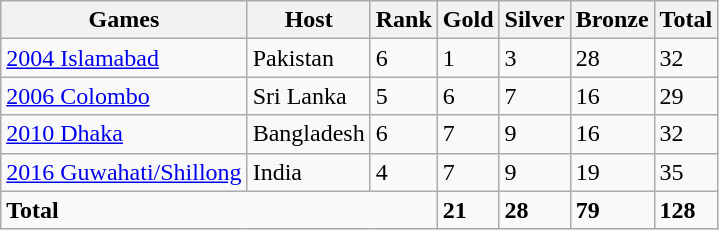<table class="wikitable">
<tr>
<th>Games</th>
<th>Host</th>
<th>Rank</th>
<th> Gold</th>
<th> Silver</th>
<th> Bronze</th>
<th>Total</th>
</tr>
<tr>
<td><a href='#'>2004 Islamabad</a></td>
<td> Pakistan</td>
<td>6</td>
<td>1</td>
<td>3</td>
<td>28</td>
<td>32</td>
</tr>
<tr>
<td><a href='#'>2006 Colombo</a></td>
<td> Sri Lanka</td>
<td>5</td>
<td>6</td>
<td>7</td>
<td>16</td>
<td>29</td>
</tr>
<tr>
<td><a href='#'>2010 Dhaka</a></td>
<td> Bangladesh</td>
<td>6</td>
<td>7</td>
<td>9</td>
<td>16</td>
<td>32</td>
</tr>
<tr>
<td><a href='#'>2016 Guwahati/Shillong</a></td>
<td> India</td>
<td>4</td>
<td>7</td>
<td>9</td>
<td>19</td>
<td>35</td>
</tr>
<tr>
<td colspan="3"><strong>Total</strong></td>
<td><strong>21</strong></td>
<td><strong>28</strong></td>
<td><strong>79</strong></td>
<td><strong>128</strong></td>
</tr>
</table>
